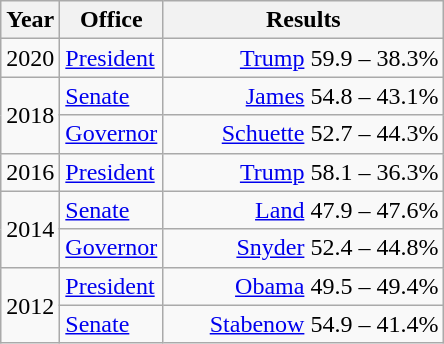<table class=wikitable>
<tr>
<th width="30">Year</th>
<th width="60">Office</th>
<th width="180">Results</th>
</tr>
<tr>
<td>2020</td>
<td><a href='#'>President</a></td>
<td align="right" ><a href='#'>Trump</a> 59.9 – 38.3%</td>
</tr>
<tr>
<td rowspan="2">2018</td>
<td><a href='#'>Senate</a></td>
<td align="right" ><a href='#'>James</a> 54.8 – 43.1%</td>
</tr>
<tr>
<td><a href='#'>Governor</a></td>
<td align="right" ><a href='#'>Schuette</a> 52.7 – 44.3%</td>
</tr>
<tr>
<td>2016</td>
<td><a href='#'>President</a></td>
<td align="right" ><a href='#'>Trump</a> 58.1 – 36.3%</td>
</tr>
<tr>
<td rowspan="2">2014</td>
<td><a href='#'>Senate</a></td>
<td align="right" ><a href='#'>Land</a> 47.9 – 47.6%</td>
</tr>
<tr>
<td><a href='#'>Governor</a></td>
<td align="right" ><a href='#'>Snyder</a> 52.4 – 44.8%</td>
</tr>
<tr>
<td rowspan="2">2012</td>
<td><a href='#'>President</a></td>
<td align="right" ><a href='#'>Obama</a> 49.5 – 49.4%</td>
</tr>
<tr>
<td><a href='#'>Senate</a></td>
<td align="right" ><a href='#'>Stabenow</a> 54.9 – 41.4%</td>
</tr>
</table>
